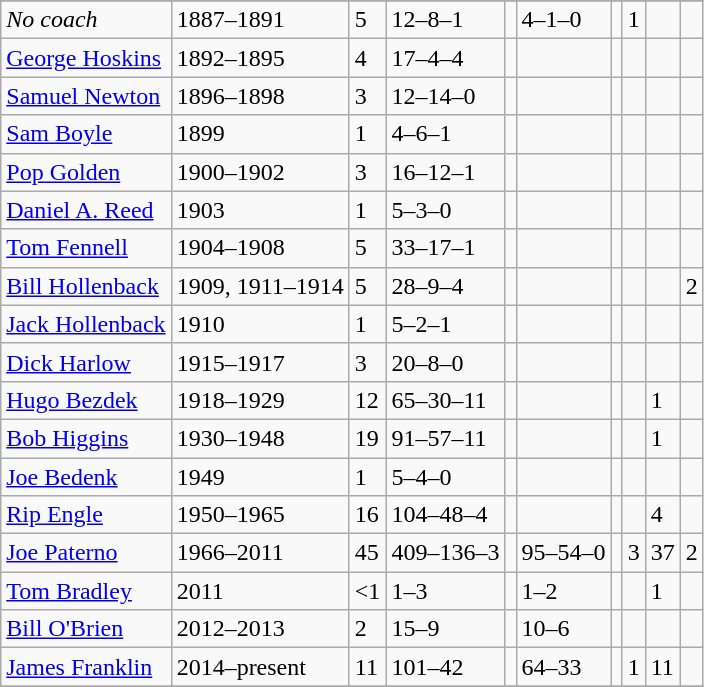<table class="wikitable">
<tr>
</tr>
<tr>
<td><em>No coach</em></td>
<td>1887–1891</td>
<td>5</td>
<td>12–8–1</td>
<td></td>
<td>4–1–0</td>
<td></td>
<td>1</td>
<td></td>
<td></td>
</tr>
<tr>
<td><a href='#'>George Hoskins</a></td>
<td>1892–1895</td>
<td>4</td>
<td>17–4–4</td>
<td></td>
<td></td>
<td></td>
<td></td>
<td></td>
<td></td>
</tr>
<tr>
<td><a href='#'>Samuel Newton</a></td>
<td>1896–1898</td>
<td>3</td>
<td>12–14–0</td>
<td></td>
<td></td>
<td></td>
<td></td>
<td></td>
<td></td>
</tr>
<tr>
<td><a href='#'>Sam Boyle</a></td>
<td>1899</td>
<td>1</td>
<td>4–6–1</td>
<td></td>
<td></td>
<td></td>
<td></td>
<td></td>
<td></td>
</tr>
<tr>
<td><a href='#'>Pop Golden</a></td>
<td>1900–1902</td>
<td>3</td>
<td>16–12–1</td>
<td></td>
<td></td>
<td></td>
<td></td>
<td></td>
<td></td>
</tr>
<tr>
<td><a href='#'>Daniel A. Reed</a></td>
<td>1903</td>
<td>1</td>
<td>5–3–0</td>
<td></td>
<td></td>
<td></td>
<td></td>
<td></td>
<td></td>
</tr>
<tr>
<td><a href='#'>Tom Fennell</a></td>
<td>1904–1908</td>
<td>5</td>
<td>33–17–1</td>
<td></td>
<td></td>
<td></td>
<td></td>
<td></td>
<td></td>
</tr>
<tr>
<td><a href='#'>Bill Hollenback</a></td>
<td>1909, 1911–1914</td>
<td>5</td>
<td>28–9–4</td>
<td></td>
<td></td>
<td></td>
<td></td>
<td></td>
<td>2</td>
</tr>
<tr>
<td><a href='#'>Jack Hollenback</a></td>
<td>1910</td>
<td>1</td>
<td>5–2–1</td>
<td></td>
<td></td>
<td></td>
<td></td>
<td></td>
<td></td>
</tr>
<tr>
<td><a href='#'>Dick Harlow</a></td>
<td>1915–1917</td>
<td>3</td>
<td>20–8–0</td>
<td></td>
<td></td>
<td></td>
<td></td>
<td></td>
<td></td>
</tr>
<tr>
<td><a href='#'>Hugo Bezdek</a></td>
<td>1918–1929</td>
<td>12</td>
<td>65–30–11</td>
<td></td>
<td></td>
<td></td>
<td></td>
<td>1</td>
<td></td>
</tr>
<tr>
<td><a href='#'>Bob Higgins</a></td>
<td>1930–1948</td>
<td>19</td>
<td>91–57–11</td>
<td></td>
<td></td>
<td></td>
<td></td>
<td>1</td>
<td></td>
</tr>
<tr>
<td><a href='#'>Joe Bedenk</a></td>
<td>1949</td>
<td>1</td>
<td>5–4–0</td>
<td></td>
<td></td>
<td></td>
<td></td>
<td></td>
<td></td>
</tr>
<tr>
<td><a href='#'>Rip Engle</a></td>
<td>1950–1965</td>
<td>16</td>
<td>104–48–4</td>
<td></td>
<td></td>
<td></td>
<td></td>
<td>4</td>
<td></td>
</tr>
<tr>
<td><a href='#'>Joe Paterno</a></td>
<td>1966–2011</td>
<td>45</td>
<td>409–136–3</td>
<td></td>
<td>95–54–0</td>
<td></td>
<td>3</td>
<td>37</td>
<td>2</td>
</tr>
<tr>
<td><a href='#'>Tom Bradley</a></td>
<td>2011</td>
<td><1</td>
<td>1–3</td>
<td></td>
<td>1–2</td>
<td></td>
<td></td>
<td>1</td>
<td></td>
</tr>
<tr>
<td><a href='#'>Bill O'Brien</a></td>
<td>2012–2013</td>
<td>2</td>
<td>15–9</td>
<td></td>
<td>10–6</td>
<td></td>
<td></td>
<td></td>
<td></td>
</tr>
<tr>
<td><a href='#'>James Franklin</a></td>
<td>2014–present</td>
<td>11</td>
<td>101–42</td>
<td></td>
<td>64–33</td>
<td></td>
<td>1</td>
<td>11</td>
<td></td>
</tr>
<tr>
</tr>
</table>
